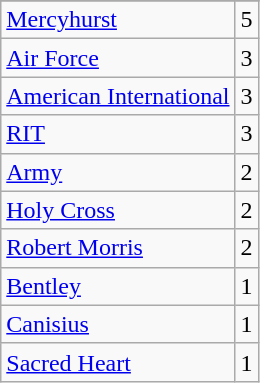<table class="wikitable">
<tr>
</tr>
<tr>
<td><a href='#'>Mercyhurst</a></td>
<td>5</td>
</tr>
<tr>
<td><a href='#'>Air Force</a></td>
<td>3</td>
</tr>
<tr>
<td><a href='#'>American International</a></td>
<td>3</td>
</tr>
<tr>
<td><a href='#'>RIT</a></td>
<td>3</td>
</tr>
<tr>
<td><a href='#'>Army</a></td>
<td>2</td>
</tr>
<tr>
<td><a href='#'>Holy Cross</a></td>
<td>2</td>
</tr>
<tr>
<td><a href='#'>Robert Morris</a></td>
<td>2</td>
</tr>
<tr>
<td><a href='#'>Bentley</a></td>
<td>1</td>
</tr>
<tr>
<td><a href='#'>Canisius</a></td>
<td>1</td>
</tr>
<tr>
<td><a href='#'>Sacred Heart</a></td>
<td>1</td>
</tr>
</table>
